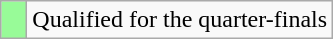<table class="wikitable">
<tr>
<td width=10px bgcolor="#98fb98"></td>
<td>Qualified for the quarter-finals</td>
</tr>
</table>
